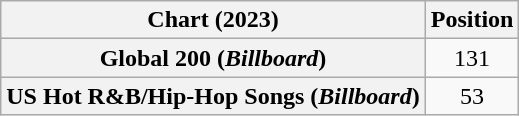<table class="wikitable sortable plainrowheaders" style="text-align:center">
<tr>
<th scope="col">Chart (2023)</th>
<th scope="col">Position</th>
</tr>
<tr>
<th scope="row">Global 200 (<em>Billboard</em>)</th>
<td>131</td>
</tr>
<tr>
<th scope="row">US Hot R&B/Hip-Hop Songs (<em>Billboard</em>)</th>
<td>53</td>
</tr>
</table>
